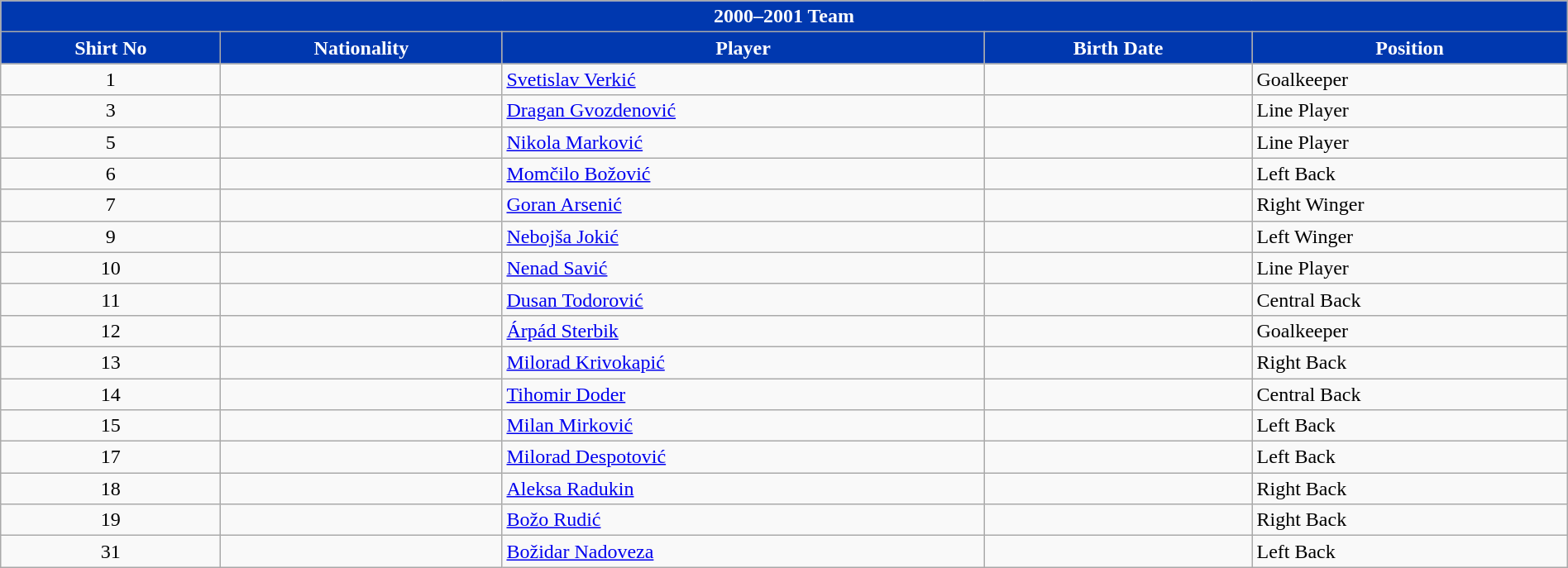<table class="wikitable collapsible collapsed" style="width:100%;">
<tr>
<th colspan=5 style="background-color:#0038af;color:#FFFFFF;text-align:center;"> <strong>2000–2001 Team</strong></th>
</tr>
<tr>
<th style="color:#FFFFFF; background:#0038af">Shirt No</th>
<th style="color:#FFFFFF; background:#0038af">Nationality</th>
<th style="color:#FFFFFF; background:#0038af">Player</th>
<th style="color:#FFFFFF; background:#0038af">Birth Date</th>
<th style="color:#FFFFFF; background:#0038af">Position</th>
</tr>
<tr>
<td align=center>1</td>
<td></td>
<td><a href='#'>Svetislav Verkić</a></td>
<td></td>
<td>Goalkeeper</td>
</tr>
<tr>
<td align=center>3</td>
<td></td>
<td><a href='#'>Dragan Gvozdenović</a></td>
<td></td>
<td>Line Player</td>
</tr>
<tr>
<td align=center>5</td>
<td></td>
<td><a href='#'>Nikola Marković</a></td>
<td></td>
<td>Line Player</td>
</tr>
<tr>
<td align=center>6</td>
<td></td>
<td><a href='#'>Momčilo Božović</a></td>
<td></td>
<td>Left Back</td>
</tr>
<tr>
<td align=center>7</td>
<td></td>
<td><a href='#'>Goran Arsenić</a></td>
<td></td>
<td>Right Winger</td>
</tr>
<tr>
<td align=center>9</td>
<td></td>
<td><a href='#'>Nebojša Jokić</a></td>
<td></td>
<td>Left Winger</td>
</tr>
<tr>
<td align=center>10</td>
<td></td>
<td><a href='#'>Nenad Savić</a></td>
<td></td>
<td>Line Player</td>
</tr>
<tr>
<td align=center>11</td>
<td></td>
<td><a href='#'>Dusan Todorović</a></td>
<td></td>
<td>Central Back</td>
</tr>
<tr>
<td align=center>12</td>
<td></td>
<td><a href='#'>Árpád Sterbik</a></td>
<td></td>
<td>Goalkeeper</td>
</tr>
<tr>
<td align=center>13</td>
<td></td>
<td><a href='#'>Milorad Krivokapić</a></td>
<td></td>
<td>Right Back</td>
</tr>
<tr>
<td align=center>14</td>
<td></td>
<td><a href='#'>Tihomir Doder</a></td>
<td></td>
<td>Central Back</td>
</tr>
<tr>
<td align=center>15</td>
<td></td>
<td><a href='#'>Milan Mirković</a></td>
<td></td>
<td>Left Back</td>
</tr>
<tr>
<td align=center>17</td>
<td></td>
<td><a href='#'>Milorad Despotović</a></td>
<td></td>
<td>Left Back</td>
</tr>
<tr>
<td align=center>18</td>
<td></td>
<td><a href='#'>Aleksa Radukin</a></td>
<td></td>
<td>Right Back</td>
</tr>
<tr>
<td align=center>19</td>
<td></td>
<td><a href='#'>Božo Rudić</a></td>
<td></td>
<td>Right Back</td>
</tr>
<tr>
<td align=center>31</td>
<td></td>
<td><a href='#'>Božidar Nadoveza</a></td>
<td></td>
<td>Left Back</td>
</tr>
</table>
